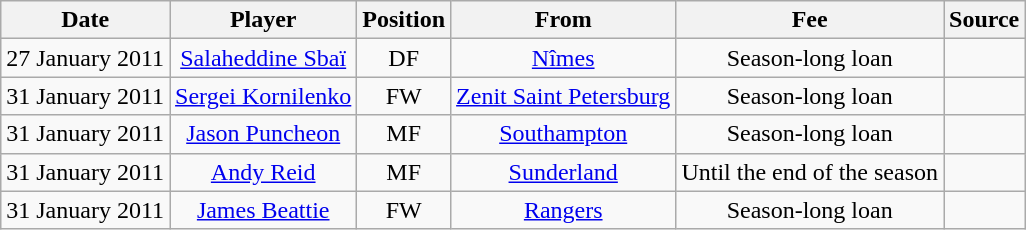<table class="wikitable" style="text-align: center">
<tr>
<th>Date</th>
<th>Player</th>
<th>Position</th>
<th>From</th>
<th>Fee</th>
<th>Source</th>
</tr>
<tr>
<td>27 January 2011</td>
<td><a href='#'>Salaheddine Sbaï</a></td>
<td>DF</td>
<td><a href='#'>Nîmes</a></td>
<td>Season-long loan</td>
<td></td>
</tr>
<tr>
<td>31 January 2011</td>
<td><a href='#'>Sergei Kornilenko</a></td>
<td>FW</td>
<td><a href='#'>Zenit Saint Petersburg</a></td>
<td>Season-long loan</td>
<td></td>
</tr>
<tr>
<td>31 January 2011</td>
<td><a href='#'>Jason Puncheon</a></td>
<td>MF</td>
<td><a href='#'>Southampton</a></td>
<td>Season-long loan</td>
<td></td>
</tr>
<tr>
<td>31 January 2011</td>
<td><a href='#'>Andy Reid</a></td>
<td>MF</td>
<td><a href='#'>Sunderland</a></td>
<td>Until the end of the season</td>
<td></td>
</tr>
<tr>
<td>31 January 2011</td>
<td><a href='#'>James Beattie</a></td>
<td>FW</td>
<td><a href='#'>Rangers</a></td>
<td>Season-long loan</td>
<td></td>
</tr>
</table>
